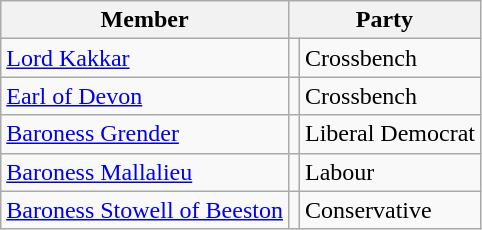<table class="wikitable">
<tr>
<th>Member</th>
<th colspan=2>Party</th>
</tr>
<tr>
<td><a href='#'>Lord Kakkar</a></td>
<td></td>
<td>Crossbench</td>
</tr>
<tr>
<td><a href='#'>Earl of Devon</a></td>
<td></td>
<td>Crossbench</td>
</tr>
<tr>
<td><a href='#'>Baroness Grender</a></td>
<td></td>
<td>Liberal Democrat</td>
</tr>
<tr>
<td><a href='#'>Baroness Mallalieu</a></td>
<td></td>
<td>Labour</td>
</tr>
<tr>
<td><a href='#'>Baroness Stowell of Beeston</a></td>
<td></td>
<td>Conservative</td>
</tr>
</table>
